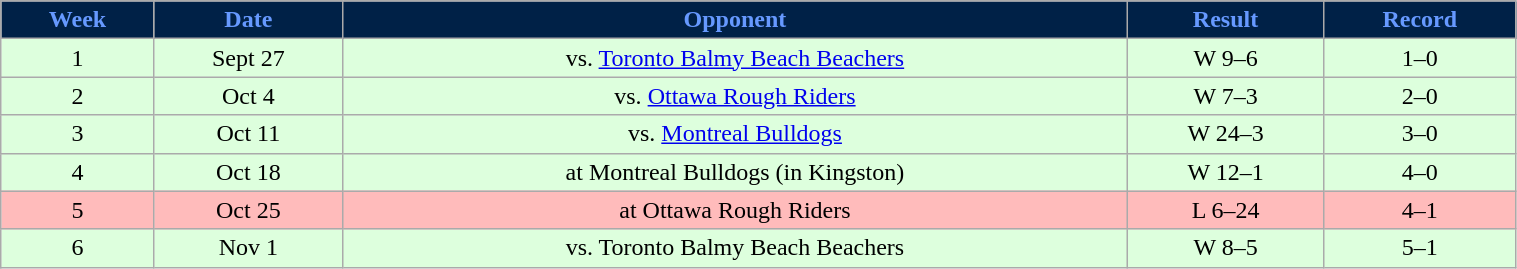<table class="wikitable" width="80%">
<tr align="center"  style="background:#002147;color:#6699FF;">
<td><strong>Week</strong></td>
<td><strong>Date</strong></td>
<td><strong>Opponent</strong></td>
<td><strong>Result</strong></td>
<td><strong>Record</strong></td>
</tr>
<tr align="center" bgcolor="#ddffdd">
<td>1</td>
<td>Sept 27</td>
<td>vs. <a href='#'>Toronto Balmy Beach Beachers</a></td>
<td>W 9–6</td>
<td>1–0</td>
</tr>
<tr align="center" bgcolor="#ddffdd">
<td>2</td>
<td>Oct 4</td>
<td>vs. <a href='#'>Ottawa Rough Riders</a></td>
<td>W 7–3</td>
<td>2–0</td>
</tr>
<tr align="center" bgcolor="#ddffdd">
<td>3</td>
<td>Oct 11</td>
<td>vs. <a href='#'>Montreal Bulldogs</a></td>
<td>W 24–3</td>
<td>3–0</td>
</tr>
<tr align="center" bgcolor="#ddffdd">
<td>4</td>
<td>Oct 18</td>
<td>at Montreal Bulldogs (in Kingston)</td>
<td>W 12–1</td>
<td>4–0</td>
</tr>
<tr align="center" bgcolor="#ffbbbb">
<td>5</td>
<td>Oct 25</td>
<td>at Ottawa Rough Riders</td>
<td>L 6–24</td>
<td>4–1</td>
</tr>
<tr align="center" bgcolor="#ddffdd">
<td>6</td>
<td>Nov 1</td>
<td>vs. Toronto Balmy Beach Beachers</td>
<td>W 8–5</td>
<td>5–1</td>
</tr>
</table>
